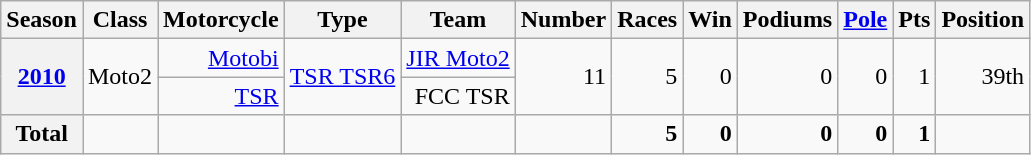<table class="wikitable">
<tr>
<th>Season</th>
<th>Class</th>
<th>Motorcycle</th>
<th>Type</th>
<th>Team</th>
<th>Number</th>
<th>Races</th>
<th>Win</th>
<th>Podiums</th>
<th><a href='#'>Pole</a></th>
<th>Pts</th>
<th>Position</th>
</tr>
<tr align="right">
<th rowspan=2><a href='#'>2010</a></th>
<td rowspan=2>Moto2</td>
<td><a href='#'>Motobi</a></td>
<td rowspan=2><a href='#'>TSR TSR6</a></td>
<td><a href='#'>JIR Moto2</a></td>
<td rowspan=2>11</td>
<td rowspan=2>5</td>
<td rowspan=2>0</td>
<td rowspan=2>0</td>
<td rowspan=2>0</td>
<td rowspan=2>1</td>
<td rowspan=2>39th</td>
</tr>
<tr align="right">
<td><a href='#'>TSR</a></td>
<td>FCC TSR</td>
</tr>
<tr align="right">
<th>Total</th>
<td></td>
<td></td>
<td></td>
<td></td>
<td></td>
<td><strong>5</strong></td>
<td><strong>0</strong></td>
<td><strong>0</strong></td>
<td><strong>0</strong></td>
<td><strong>1</strong></td>
<td></td>
</tr>
</table>
